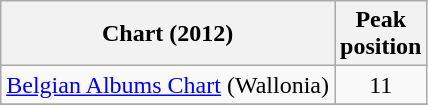<table class="wikitable sortable">
<tr>
<th>Chart (2012)</th>
<th>Peak<br>position</th>
</tr>
<tr>
<td><a href='#'>Belgian Albums Chart</a> (Wallonia)</td>
<td style="text-align:center;">11</td>
</tr>
<tr>
</tr>
</table>
